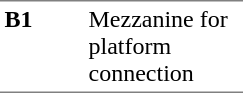<table border=0 cellspacing=0 cellpadding=3>
<tr>
<td style="border-bottom:solid 1px gray;border-top:solid 1px gray;" width=50 valign=top><strong>B1</strong></td>
<td style="border-top:solid 1px gray;border-bottom:solid 1px gray;" width=100 valign=top>Mezzanine for platform connection</td>
</tr>
</table>
